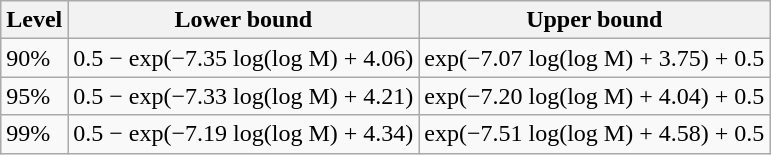<table class="wikitable">
<tr>
<th>Level</th>
<th>Lower bound</th>
<th>Upper bound</th>
</tr>
<tr>
<td>90%</td>
<td>0.5 − exp(−7.35 log(log M) + 4.06)</td>
<td>exp(−7.07 log(log M) + 3.75) + 0.5</td>
</tr>
<tr>
<td>95%</td>
<td>0.5 − exp(−7.33 log(log M) + 4.21)</td>
<td>exp(−7.20 log(log M) + 4.04) + 0.5</td>
</tr>
<tr>
<td>99%</td>
<td>0.5 − exp(−7.19 log(log M) + 4.34)</td>
<td>exp(−7.51 log(log M) + 4.58) + 0.5</td>
</tr>
</table>
